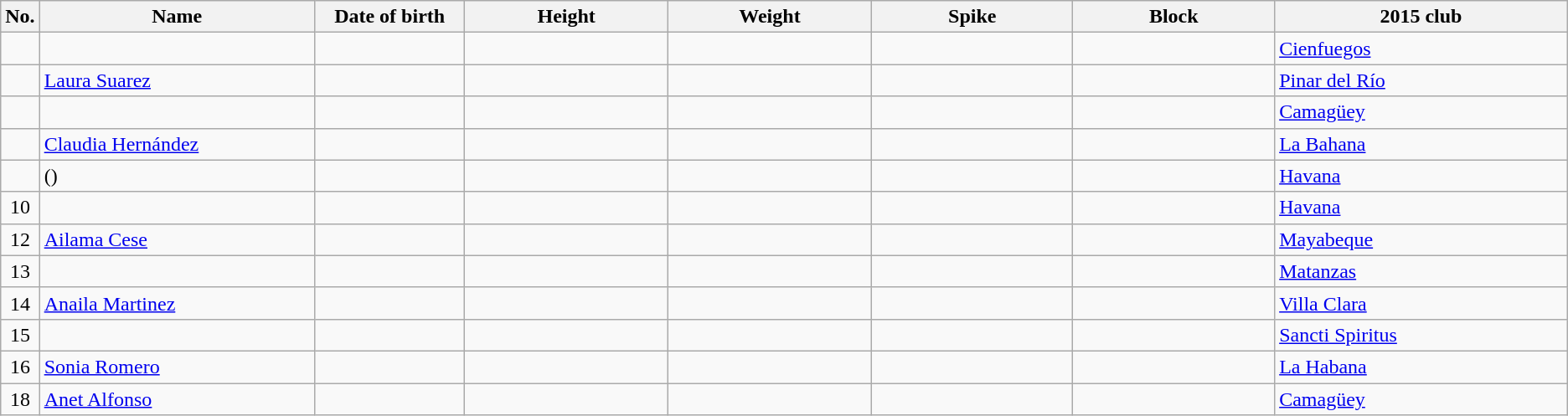<table class="wikitable sortable" style="text-align:center;">
<tr>
<th>No.</th>
<th style="width:15em">Name</th>
<th style="width:8em">Date of birth</th>
<th style="width:11em">Height</th>
<th style="width:11em">Weight</th>
<th style="width:11em">Spike</th>
<th style="width:11em">Block</th>
<th style="width:16em">2015 club</th>
</tr>
<tr>
<td></td>
<td align=left></td>
<td align=right></td>
<td></td>
<td></td>
<td></td>
<td></td>
<td align=left> <a href='#'>Cienfuegos</a></td>
</tr>
<tr>
<td></td>
<td align=left><a href='#'>Laura Suarez</a></td>
<td align=right></td>
<td></td>
<td></td>
<td></td>
<td></td>
<td align=left> <a href='#'>Pinar del Río</a></td>
</tr>
<tr>
<td></td>
<td align=left></td>
<td align=right></td>
<td></td>
<td></td>
<td></td>
<td></td>
<td align=left> <a href='#'>Camagüey</a></td>
</tr>
<tr>
<td></td>
<td align=left><a href='#'>Claudia Hernández</a></td>
<td align=right></td>
<td></td>
<td></td>
<td></td>
<td></td>
<td align=left> <a href='#'>La Bahana</a></td>
</tr>
<tr>
<td></td>
<td align=left> ()</td>
<td align=right></td>
<td></td>
<td></td>
<td></td>
<td></td>
<td align=left> <a href='#'>Havana</a></td>
</tr>
<tr>
<td>10</td>
<td align=left></td>
<td align=right></td>
<td></td>
<td></td>
<td></td>
<td></td>
<td align=left> <a href='#'>Havana</a></td>
</tr>
<tr>
<td>12</td>
<td align=left><a href='#'>Ailama Cese</a></td>
<td align=right></td>
<td></td>
<td></td>
<td></td>
<td></td>
<td align=left> <a href='#'>Mayabeque</a></td>
</tr>
<tr>
<td>13</td>
<td align=left></td>
<td align=right></td>
<td></td>
<td></td>
<td></td>
<td></td>
<td align=left> <a href='#'>Matanzas</a></td>
</tr>
<tr>
<td>14</td>
<td align=left><a href='#'>Anaila Martinez</a></td>
<td align=right></td>
<td></td>
<td></td>
<td></td>
<td></td>
<td align=left> <a href='#'>Villa Clara</a></td>
</tr>
<tr>
<td>15</td>
<td align=left></td>
<td align=right></td>
<td></td>
<td></td>
<td></td>
<td></td>
<td align=left> <a href='#'>Sancti Spiritus</a></td>
</tr>
<tr>
<td>16</td>
<td align=left><a href='#'>Sonia Romero</a></td>
<td align=right></td>
<td></td>
<td></td>
<td></td>
<td></td>
<td align=left> <a href='#'>La Habana</a></td>
</tr>
<tr>
<td>18</td>
<td align=left><a href='#'>Anet Alfonso</a></td>
<td align=right></td>
<td></td>
<td></td>
<td></td>
<td></td>
<td align=left> <a href='#'>Camagüey</a></td>
</tr>
</table>
